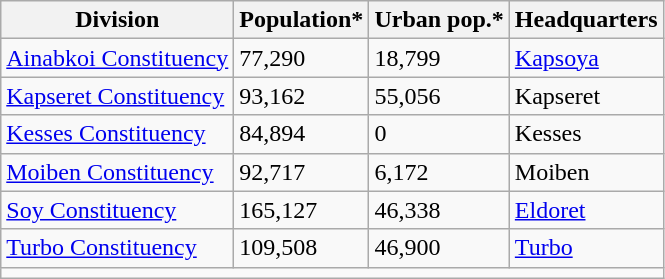<table class="wikitable">
<tr>
<th>Division</th>
<th>Population*</th>
<th>Urban pop.*</th>
<th>Headquarters</th>
</tr>
<tr>
<td><a href='#'>Ainabkoi Constituency</a></td>
<td>77,290</td>
<td>18,799</td>
<td><a href='#'>Kapsoya</a></td>
</tr>
<tr>
<td><a href='#'>Kapseret Constituency</a></td>
<td>93,162</td>
<td>55,056</td>
<td>Kapseret</td>
</tr>
<tr>
<td><a href='#'>Kesses Constituency</a></td>
<td>84,894</td>
<td>0</td>
<td>Kesses</td>
</tr>
<tr>
<td><a href='#'>Moiben Constituency</a></td>
<td>92,717</td>
<td>6,172</td>
<td>Moiben</td>
</tr>
<tr>
<td><a href='#'>Soy Constituency</a></td>
<td>165,127</td>
<td>46,338</td>
<td><a href='#'>Eldoret</a></td>
</tr>
<tr>
<td><a href='#'>Turbo Constituency</a></td>
<td>109,508</td>
<td>46,900</td>
<td><a href='#'>Turbo</a></td>
</tr>
<tr>
<td colspan="4"></td>
</tr>
</table>
